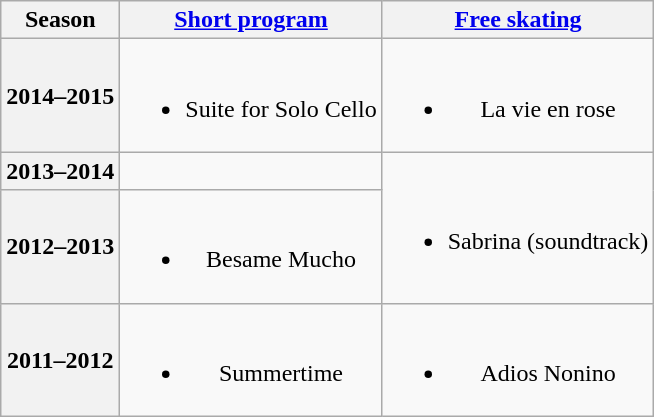<table class=wikitable style=text-align:center>
<tr>
<th>Season</th>
<th><a href='#'>Short program</a></th>
<th><a href='#'>Free skating</a></th>
</tr>
<tr>
<th>2014–2015 <br> </th>
<td><br><ul><li>Suite for Solo Cello <br></li></ul></td>
<td><br><ul><li>La vie en rose</li></ul></td>
</tr>
<tr>
<th>2013–2014</th>
<td></td>
<td rowspan=2><br><ul><li>Sabrina (soundtrack)</li></ul></td>
</tr>
<tr>
<th>2012–2013 <br> </th>
<td><br><ul><li>Besame Mucho <br></li></ul></td>
</tr>
<tr>
<th>2011–2012 <br> </th>
<td><br><ul><li>Summertime <br></li></ul></td>
<td><br><ul><li>Adios Nonino <br></li></ul></td>
</tr>
</table>
